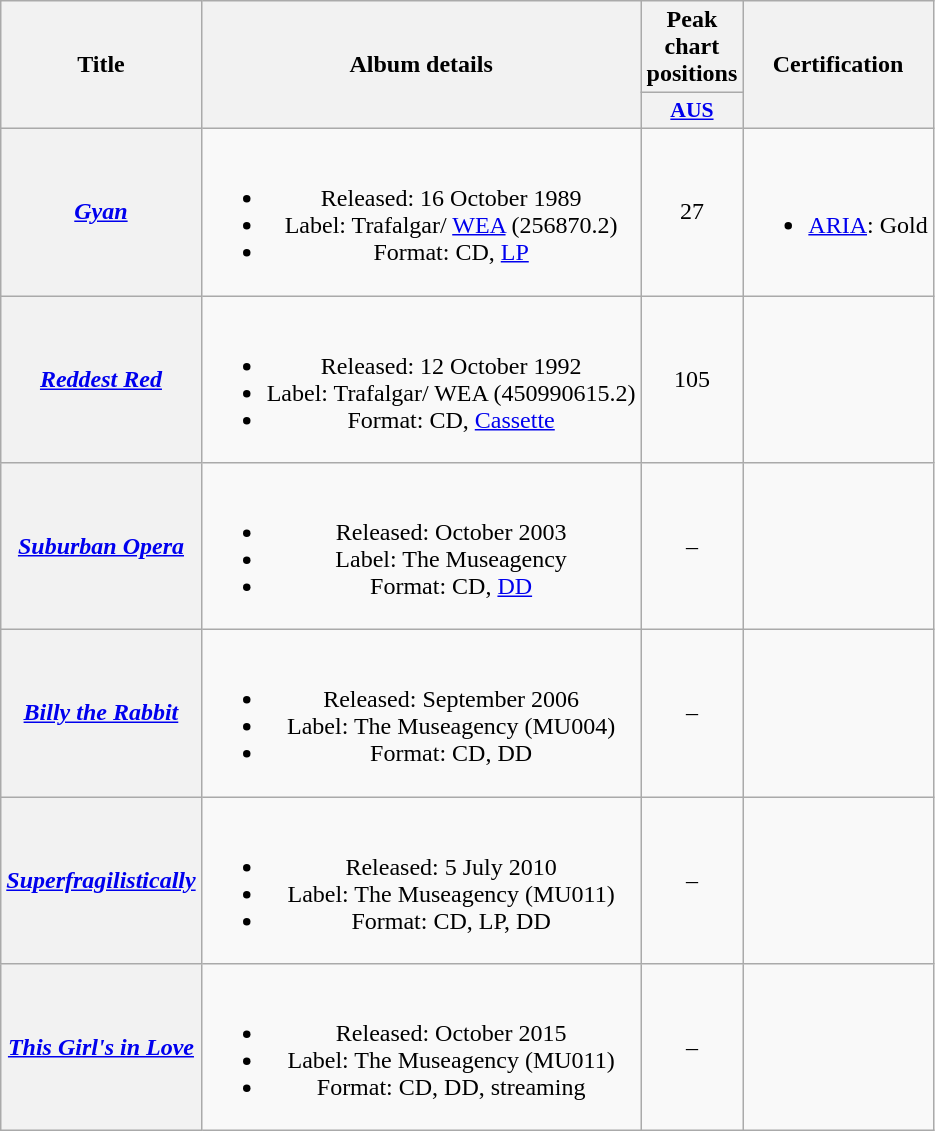<table class="wikitable plainrowheaders" style="text-align:center;">
<tr>
<th scope="col" rowspan="2">Title</th>
<th scope="col" rowspan="2">Album details</th>
<th scope="col" colspan="1">Peak chart positions</th>
<th scope="col" rowspan="2">Certification</th>
</tr>
<tr>
<th scope="col" style="width:3em;font-size:90%;"><a href='#'>AUS</a><br></th>
</tr>
<tr>
<th scope="row"><em><a href='#'>Gyan</a></em></th>
<td><br><ul><li>Released: 16 October 1989</li><li>Label: Trafalgar/ <a href='#'>WEA</a> (256870.2)</li><li>Format: CD, <a href='#'>LP</a></li></ul></td>
<td>27</td>
<td><br><ul><li><a href='#'>ARIA</a>: Gold</li></ul></td>
</tr>
<tr>
<th scope="row"><em><a href='#'>Reddest Red</a></em></th>
<td><br><ul><li>Released: 12 October 1992</li><li>Label: Trafalgar/ WEA (450990615.2)</li><li>Format: CD, <a href='#'>Cassette</a></li></ul></td>
<td>105</td>
<td></td>
</tr>
<tr>
<th scope="row"><em><a href='#'>Suburban Opera</a></em></th>
<td><br><ul><li>Released: October 2003</li><li>Label: The Museagency</li><li>Format: CD, <a href='#'>DD</a></li></ul></td>
<td>–</td>
<td></td>
</tr>
<tr>
<th scope="row"><em><a href='#'>Billy the Rabbit</a></em> </th>
<td><br><ul><li>Released: September 2006</li><li>Label: The Museagency (MU004)</li><li>Format: CD, DD</li></ul></td>
<td>–</td>
<td></td>
</tr>
<tr>
<th scope="row"><em><a href='#'>Superfragilistically</a></em></th>
<td><br><ul><li>Released: 5 July 2010</li><li>Label: The Museagency (MU011)</li><li>Format: CD, LP, DD</li></ul></td>
<td>–</td>
<td></td>
</tr>
<tr>
<th scope="row"><em><a href='#'>This Girl's in Love</a></em></th>
<td><br><ul><li>Released: October 2015</li><li>Label: The Museagency (MU011)</li><li>Format: CD, DD, streaming</li></ul></td>
<td>–</td>
<td></td>
</tr>
</table>
